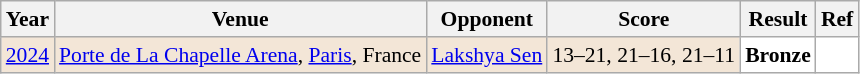<table class="sortable wikitable" style="font-size: 90%;">
<tr>
<th>Year</th>
<th>Venue</th>
<th>Opponent</th>
<th>Score</th>
<th>Result</th>
<th>Ref</th>
</tr>
<tr style="background:#F3E6D7">
<td align="center"><a href='#'>2024</a></td>
<td align="left"><a href='#'>Porte de La Chapelle Arena</a>, <a href='#'>Paris</a>, France</td>
<td align="left"> <a href='#'>Lakshya Sen</a></td>
<td align="left">13–21, 21–16, 21–11</td>
<td style="text-align:left; background:white"> <strong>Bronze</strong></td>
<td style="text-align:center; background:white"></td>
</tr>
</table>
